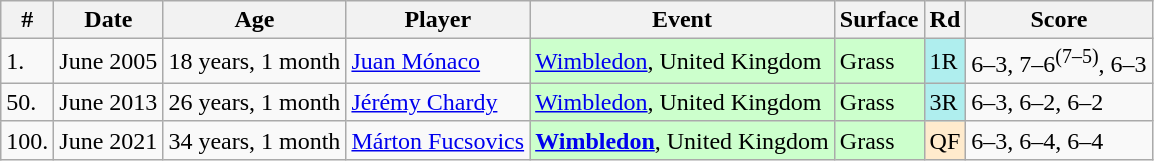<table class="wikitable sortable">
<tr>
<th>#</th>
<th>Date</th>
<th>Age</th>
<th>Player</th>
<th>Event</th>
<th>Surface</th>
<th>Rd</th>
<th class=unsortable>Score</th>
</tr>
<tr>
<td>1.</td>
<td>June 2005</td>
<td>18 years, 1 month</td>
<td> <a href='#'>Juan Mónaco</a></td>
<td style="background:#cfc;"><a href='#'>Wimbledon</a>, United Kingdom</td>
<td bgcolor=ccffcc>Grass</td>
<td bgcolor=afeeee>1R</td>
<td>6–3, 7–6<sup>(7–5)</sup>, 6–3</td>
</tr>
<tr>
<td>50.</td>
<td>June 2013</td>
<td>26 years, 1 month</td>
<td> <a href='#'>Jérémy Chardy</a></td>
<td style="background:#cfc;"><a href='#'>Wimbledon</a>, United Kingdom</td>
<td bgcolor=ccffcc>Grass</td>
<td bgcolor=afeeee>3R</td>
<td>6–3, 6–2, 6–2</td>
</tr>
<tr>
<td>100.</td>
<td>June 2021</td>
<td>34 years, 1 month</td>
<td> <a href='#'>Márton Fucsovics</a></td>
<td style="background:#cfc;"><strong><a href='#'>Wimbledon</a></strong>, United Kingdom</td>
<td bgcolor=ccffcc>Grass</td>
<td bgcolor=ffebcd>QF</td>
<td>6–3, 6–4, 6–4</td>
</tr>
</table>
